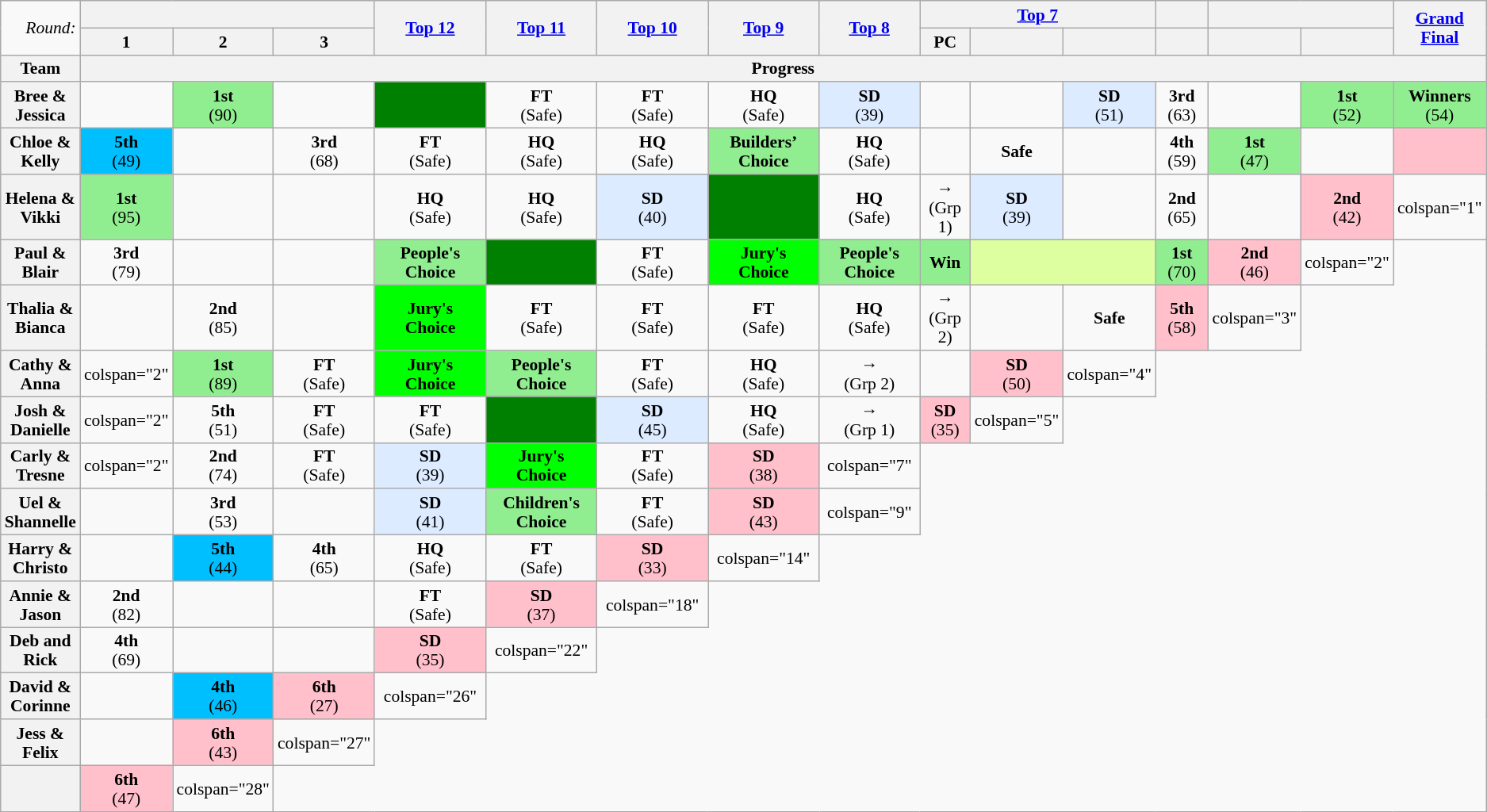<table class="wikitable" style="text-align: center; font-size: 90%; line-height:16px;">
<tr>
<td style="width:5%; text-align:right;" rowspan="2"><em>Round:</em></td>
<th colspan="3"></th>
<th style="width:9%;" rowspan="2"><a href='#'>Top 12</a></th>
<th style="width:9%;" rowspan="2"><a href='#'>Top 11</a></th>
<th style="width:9%;" rowspan="2"><a href='#'>Top 10</a></th>
<th style="width:9%;" rowspan="2"><a href='#'>Top 9</a></th>
<th style="width:8%;" rowspan="2"><a href='#'>Top 8</a></th>
<th style="width:9%;" colspan="3"><a href='#'>Top 7</a></th>
<th style="width:6%;"></th>
<th style="width:6%;" colspan="2"></th>
<th style="width:6%;" rowspan="2"><a href='#'>Grand Final</a></th>
</tr>
<tr>
<th style="width:4%;">1</th>
<th style="width:4%;">2</th>
<th style="width:4%;">3</th>
<th style="width:5%;">PC</th>
<th style="width:4%;"></th>
<th style="width:4%;"></th>
<th style="width:4%;"></th>
<th style="width:4%;"></th>
<th style="width:4%;"></th>
</tr>
<tr>
<th>Team</th>
<th colspan="15">Progress</th>
</tr>
<tr>
<th>Bree & Jessica</th>
<td></td>
<td style="background:lightgreen;"><strong>1st</strong><br>(90)</td>
<td></td>
<td style="background:green;"></td>
<td><strong>FT</strong><br>(Safe)</td>
<td><strong>FT</strong><br>(Safe)</td>
<td><strong>HQ</strong><br>(Safe)</td>
<td style="background:#DCEBFF"><strong>SD</strong><br>(39)</td>
<td></td>
<td></td>
<td style="background:#DCEBFF"><strong>SD</strong><br>(51)</td>
<td><strong>3rd</strong> <br>(63)</td>
<td></td>
<td style="background:lightgreen;"><strong>1st</strong><br>(52)</td>
<td style=background:lightgreen><strong>Winners</strong><br>(54)</td>
</tr>
<tr>
<th>Chloe & Kelly</th>
<td style="background:deepskyblue;"><strong>5th</strong><br>(49)</td>
<td></td>
<td><strong>3rd</strong><br>(68)</td>
<td><strong>FT</strong><br>(Safe)</td>
<td><strong>HQ</strong><br>(Safe)</td>
<td><strong>HQ</strong><br>(Safe)</td>
<td style="background:lightgreen"><strong>Builders’ Choice</strong></td>
<td><strong>HQ</strong><br>(Safe)</td>
<td><br></td>
<td><strong>Safe</strong></td>
<td></td>
<td><strong>4th</strong> <br>(59)</td>
<td style="background:lightgreen;"><strong>1st</strong><br>(47)</td>
<td></td>
<td style=background:pink></td>
</tr>
<tr>
<th>Helena & Vikki</th>
<td style="background:lightgreen;"><strong>1st</strong><br>(95)</td>
<td></td>
<td></td>
<td><strong>HQ</strong><br>(Safe)</td>
<td><strong>HQ</strong><br>(Safe)</td>
<td style="background:#DCEBFF"><strong>SD</strong><br>(40)</td>
<td style="background:green;"></td>
<td><strong>HQ</strong><br>(Safe)</td>
<td>→<br>(Grp 1)</td>
<td style="background:#DCEBFF"><strong>SD</strong><br>(39)</td>
<td></td>
<td><strong>2nd</strong> <br>(65)</td>
<td></td>
<td style=background:pink><strong>2nd</strong><br>(42)</td>
<td>colspan="1" </td>
</tr>
<tr>
<th>Paul & Blair</th>
<td><strong>3rd</strong><br>(79)</td>
<td></td>
<td></td>
<td style="background:lightgreen"><strong>People's Choice</strong></td>
<td style="background:green;"></td>
<td><strong>FT</strong><br>(Safe)</td>
<td style="background:lime;"><strong>Jury's<br>Choice</strong></td>
<td style="background:lightgreen"><strong>People's Choice</strong></td>
<td style="background:lightgreen"><strong>Win</strong></td>
<td colspan="2" style="background:#DDFF9F"></td>
<td style="background:lightgreen"><strong>1st</strong> <br>(70)</td>
<td style=background:pink><strong>2nd</strong><br>(46)</td>
<td>colspan="2" </td>
</tr>
<tr>
<th>Thalia & Bianca</th>
<td></td>
<td><strong>2nd</strong><br>(85)</td>
<td></td>
<td style="background:lime"><strong>Jury's<br>Choice</strong></td>
<td><strong>FT</strong><br>(Safe)</td>
<td><strong>FT</strong><br>(Safe)</td>
<td><strong>FT</strong><br>(Safe)</td>
<td><strong>HQ</strong><br>(Safe)</td>
<td>→<br>(Grp 2)</td>
<td></td>
<td><strong>Safe</strong></td>
<td style=background:pink><strong>5th</strong><br>(58)</td>
<td>colspan="3" </td>
</tr>
<tr>
<th>Cathy & Anna</th>
<td>colspan="2" </td>
<td style="background:lightgreen;"><strong>1st</strong><br>(89)</td>
<td><strong>FT</strong><br>(Safe)</td>
<td style="background:lime;"><strong>Jury's<br>Choice</strong></td>
<td style="background:lightgreen"><strong>People's Choice</strong></td>
<td><strong>FT</strong><br>(Safe)</td>
<td><strong>HQ</strong><br>(Safe)</td>
<td>→<br>(Grp 2)</td>
<td></td>
<td style="background:pink;"><strong>SD</strong><br>(50)</td>
<td>colspan="4" </td>
</tr>
<tr>
<th>Josh & Danielle</th>
<td>colspan="2" </td>
<td><strong>5th</strong><br>(51)</td>
<td><strong>FT</strong><br>(Safe)</td>
<td><strong>FT</strong><br>(Safe)</td>
<td style="background:green;"> </td>
<td style="background:#DCEBFF"><strong>SD</strong><br>(45)</td>
<td><strong>HQ</strong><br>(Safe)</td>
<td>→<br>(Grp 1)</td>
<td style="background:pink;"><strong>SD</strong><br>(35)</td>
<td>colspan="5" </td>
</tr>
<tr>
<th>Carly & Tresne</th>
<td>colspan="2" </td>
<td><strong>2nd</strong><br>(74)</td>
<td><strong>FT</strong><br>(Safe)</td>
<td style="background:#DCEBFF"><strong>SD</strong><br>(39)</td>
<td style="background:lime;"><strong>Jury's<br>Choice</strong></td>
<td><strong>FT</strong><br>(Safe)</td>
<td style="background:pink"><strong>SD</strong><br>(38)</td>
<td>colspan="7" </td>
</tr>
<tr>
<th>Uel & Shannelle</th>
<td></td>
<td><strong>3rd</strong><br>(53)</td>
<td></td>
<td style="background:#DCEBFF"><strong>SD</strong><br>(41)</td>
<td style="background:lightgreen"><strong>Children's Choice</strong></td>
<td><strong>FT</strong><br>(Safe)</td>
<td style="background:pink"><strong>SD</strong><br>(43)</td>
<td>colspan="9" </td>
</tr>
<tr>
<th>Harry & Christo</th>
<td></td>
<td style="background:deepskyblue;"><strong>5th</strong><br>(44)</td>
<td><strong>4th</strong><br>(65)</td>
<td><strong>HQ</strong><br>(Safe)</td>
<td><strong>FT</strong><br>(Safe)</td>
<td style="background:pink;"><strong>SD</strong><br>(33)</td>
<td>colspan="14" </td>
</tr>
<tr>
<th>Annie & Jason</th>
<td><strong>2nd</strong><br>(82)</td>
<td></td>
<td></td>
<td><strong>FT</strong><br>(Safe)</td>
<td style="background:pink"><strong>SD</strong><br>(37)</td>
<td>colspan="18" </td>
</tr>
<tr>
<th>Deb and Rick</th>
<td><strong>4th</strong><br>(69)</td>
<td></td>
<td></td>
<td style="background:pink"><strong>SD</strong><br>(35)</td>
<td>colspan="22" </td>
</tr>
<tr>
<th>David & Corinne</th>
<td></td>
<td style="background:deepskyblue;"><strong>4th</strong><br>(46)</td>
<td style="background:pink;"><strong>6th</strong><br>(27)</td>
<td>colspan="26" </td>
</tr>
<tr>
<th>Jess & Felix</th>
<td></td>
<td style="background:pink;"><strong>6th</strong><br>(43)</td>
<td>colspan="27" </td>
</tr>
<tr>
<th></th>
<td style="background:pink;"><strong>6th</strong><br>(47)</td>
<td>colspan="28" </td>
</tr>
<tr>
</tr>
</table>
